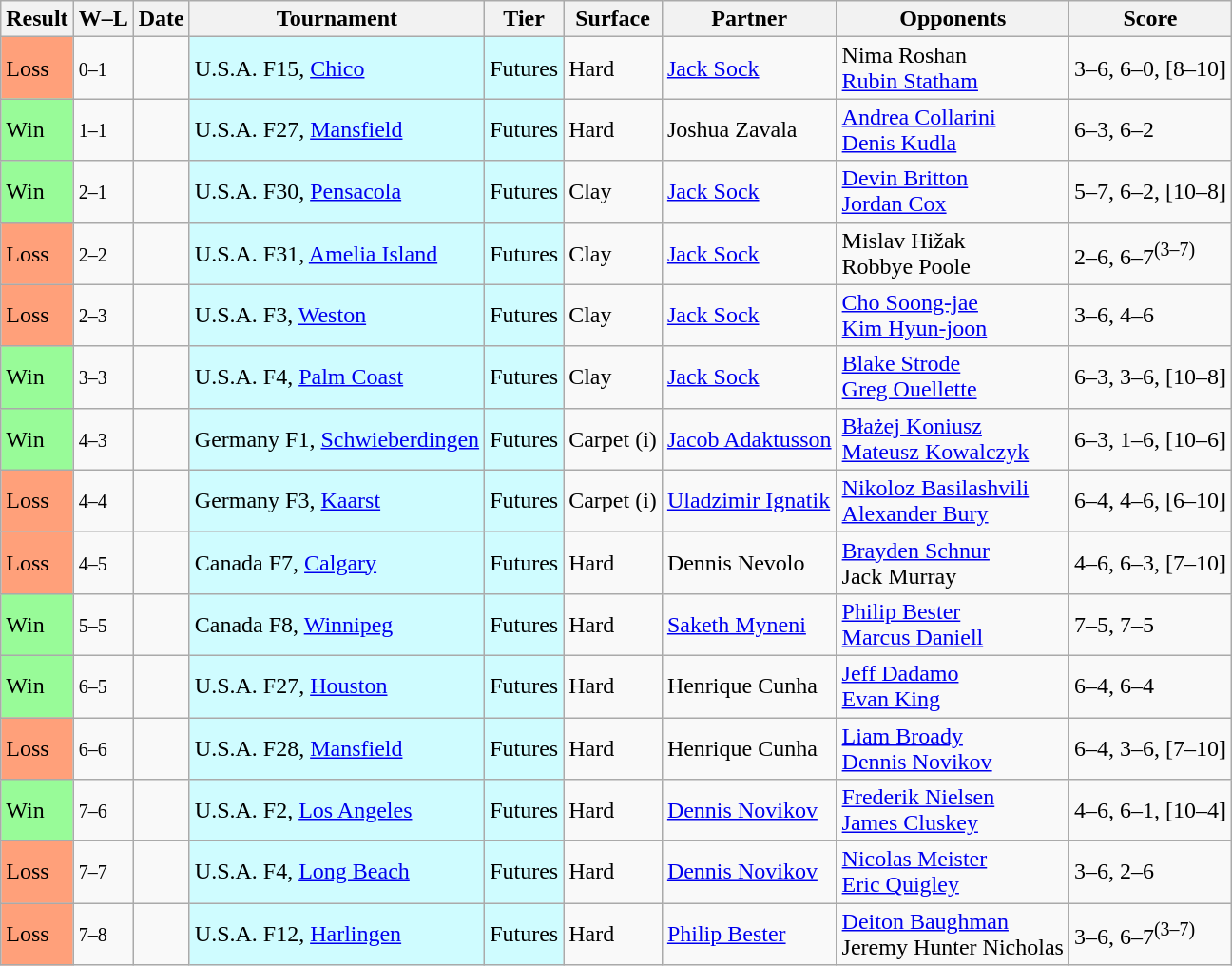<table class="sortable wikitable">
<tr>
<th>Result</th>
<th class="unsortable">W–L</th>
<th>Date</th>
<th>Tournament</th>
<th>Tier</th>
<th>Surface</th>
<th>Partner</th>
<th>Opponents</th>
<th class="unsortable">Score</th>
</tr>
<tr>
<td bgcolor=#FFA07A>Loss</td>
<td><small>0–1</small></td>
<td></td>
<td style="background:#cffcff;">U.S.A. F15, <a href='#'>Chico</a></td>
<td style="background:#cffcff;">Futures</td>
<td>Hard</td>
<td> <a href='#'>Jack Sock</a></td>
<td> Nima Roshan<br> <a href='#'>Rubin Statham</a></td>
<td>3–6, 6–0, [8–10]</td>
</tr>
<tr>
<td bgcolor=#98fb98>Win</td>
<td><small>1–1</small></td>
<td></td>
<td style="background:#cffcff;">U.S.A. F27, <a href='#'>Mansfield</a></td>
<td style="background:#cffcff;">Futures</td>
<td>Hard</td>
<td> Joshua Zavala</td>
<td> <a href='#'>Andrea Collarini</a><br> <a href='#'>Denis Kudla</a></td>
<td>6–3, 6–2</td>
</tr>
<tr>
<td bgcolor=#98fb98>Win</td>
<td><small>2–1</small></td>
<td></td>
<td style="background:#cffcff;">U.S.A. F30, <a href='#'>Pensacola</a></td>
<td style="background:#cffcff;">Futures</td>
<td>Clay</td>
<td> <a href='#'>Jack Sock</a></td>
<td> <a href='#'>Devin Britton</a><br> <a href='#'>Jordan Cox</a></td>
<td>5–7, 6–2, [10–8]</td>
</tr>
<tr>
<td bgcolor=#FFA07A>Loss</td>
<td><small>2–2</small></td>
<td></td>
<td style="background:#cffcff;">U.S.A. F31, <a href='#'>Amelia Island</a></td>
<td style="background:#cffcff;">Futures</td>
<td>Clay</td>
<td> <a href='#'>Jack Sock</a></td>
<td> Mislav Hižak<br> Robbye Poole</td>
<td>2–6, 6–7<sup>(3–7)</sup></td>
</tr>
<tr>
<td bgcolor=#FFA07A>Loss</td>
<td><small>2–3</small></td>
<td></td>
<td style="background:#cffcff;">U.S.A. F3, <a href='#'>Weston</a></td>
<td style="background:#cffcff;">Futures</td>
<td>Clay</td>
<td> <a href='#'>Jack Sock</a></td>
<td> <a href='#'>Cho Soong-jae</a><br> <a href='#'>Kim Hyun-joon</a></td>
<td>3–6, 4–6</td>
</tr>
<tr>
<td bgcolor=#98fb98>Win</td>
<td><small>3–3</small></td>
<td></td>
<td style="background:#cffcff;">U.S.A. F4, <a href='#'>Palm Coast</a></td>
<td style="background:#cffcff;">Futures</td>
<td>Clay</td>
<td> <a href='#'>Jack Sock</a></td>
<td> <a href='#'>Blake Strode</a><br> <a href='#'>Greg Ouellette</a></td>
<td>6–3, 3–6, [10–8]</td>
</tr>
<tr>
<td bgcolor=#98fb98>Win</td>
<td><small>4–3</small></td>
<td></td>
<td style="background:#cffcff;">Germany F1, <a href='#'>Schwieberdingen</a></td>
<td style="background:#cffcff;">Futures</td>
<td>Carpet (i)</td>
<td> <a href='#'>Jacob Adaktusson</a></td>
<td> <a href='#'>Błażej Koniusz</a><br> <a href='#'>Mateusz Kowalczyk</a></td>
<td>6–3, 1–6, [10–6]</td>
</tr>
<tr>
<td bgcolor=#FFA07A>Loss</td>
<td><small>4–4</small></td>
<td></td>
<td style="background:#cffcff;">Germany F3, <a href='#'>Kaarst</a></td>
<td style="background:#cffcff;">Futures</td>
<td>Carpet (i)</td>
<td> <a href='#'>Uladzimir Ignatik</a></td>
<td> <a href='#'>Nikoloz Basilashvili</a><br> <a href='#'>Alexander Bury</a></td>
<td>6–4, 4–6, [6–10]</td>
</tr>
<tr>
<td bgcolor=#FFA07A>Loss</td>
<td><small>4–5</small></td>
<td></td>
<td style="background:#cffcff;">Canada F7, <a href='#'>Calgary</a></td>
<td style="background:#cffcff;">Futures</td>
<td>Hard</td>
<td> Dennis Nevolo</td>
<td> <a href='#'>Brayden Schnur</a><br> Jack Murray</td>
<td>4–6, 6–3, [7–10]</td>
</tr>
<tr>
<td bgcolor=#98fb98>Win</td>
<td><small>5–5</small></td>
<td></td>
<td style="background:#cffcff;">Canada F8, <a href='#'>Winnipeg</a></td>
<td style="background:#cffcff;">Futures</td>
<td>Hard</td>
<td> <a href='#'>Saketh Myneni</a></td>
<td> <a href='#'>Philip Bester</a><br> <a href='#'>Marcus Daniell</a></td>
<td>7–5, 7–5</td>
</tr>
<tr>
<td bgcolor=#98fb98>Win</td>
<td><small>6–5</small></td>
<td></td>
<td style="background:#cffcff;">U.S.A. F27, <a href='#'>Houston</a></td>
<td style="background:#cffcff;">Futures</td>
<td>Hard</td>
<td> Henrique Cunha</td>
<td> <a href='#'>Jeff Dadamo</a><br> <a href='#'>Evan King</a></td>
<td>6–4, 6–4</td>
</tr>
<tr>
<td bgcolor=#FFA07A>Loss</td>
<td><small>6–6</small></td>
<td></td>
<td style="background:#cffcff;">U.S.A. F28, <a href='#'>Mansfield</a></td>
<td style="background:#cffcff;">Futures</td>
<td>Hard</td>
<td> Henrique Cunha</td>
<td> <a href='#'>Liam Broady</a><br> <a href='#'>Dennis Novikov</a></td>
<td>6–4, 3–6, [7–10]</td>
</tr>
<tr>
<td bgcolor=#98fb98>Win</td>
<td><small>7–6</small></td>
<td></td>
<td style="background:#cffcff;">U.S.A. F2, <a href='#'>Los Angeles</a></td>
<td style="background:#cffcff;">Futures</td>
<td>Hard</td>
<td> <a href='#'>Dennis Novikov</a></td>
<td> <a href='#'>Frederik Nielsen</a><br> <a href='#'>James Cluskey</a></td>
<td>4–6, 6–1, [10–4]</td>
</tr>
<tr>
<td bgcolor=#FFA07A>Loss</td>
<td><small>7–7</small></td>
<td></td>
<td style="background:#cffcff;">U.S.A. F4, <a href='#'>Long Beach</a></td>
<td style="background:#cffcff;">Futures</td>
<td>Hard</td>
<td> <a href='#'>Dennis Novikov</a></td>
<td> <a href='#'>Nicolas Meister</a><br> <a href='#'>Eric Quigley</a></td>
<td>3–6, 2–6</td>
</tr>
<tr>
<td bgcolor=#FFA07A>Loss</td>
<td><small>7–8</small></td>
<td></td>
<td style="background:#cffcff;">U.S.A. F12, <a href='#'>Harlingen</a></td>
<td style="background:#cffcff;">Futures</td>
<td>Hard</td>
<td> <a href='#'>Philip Bester</a></td>
<td> <a href='#'>Deiton Baughman</a><br> Jeremy Hunter Nicholas</td>
<td>3–6, 6–7<sup>(3–7)</sup></td>
</tr>
</table>
